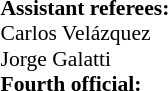<table width=50% style="font-size: 90%">
<tr>
<td><br><strong>Assistant referees:</strong>
<br> Carlos Velázquez
<br> Jorge Galatti
<br><strong>Fourth official:</strong>
<br></td>
</tr>
</table>
